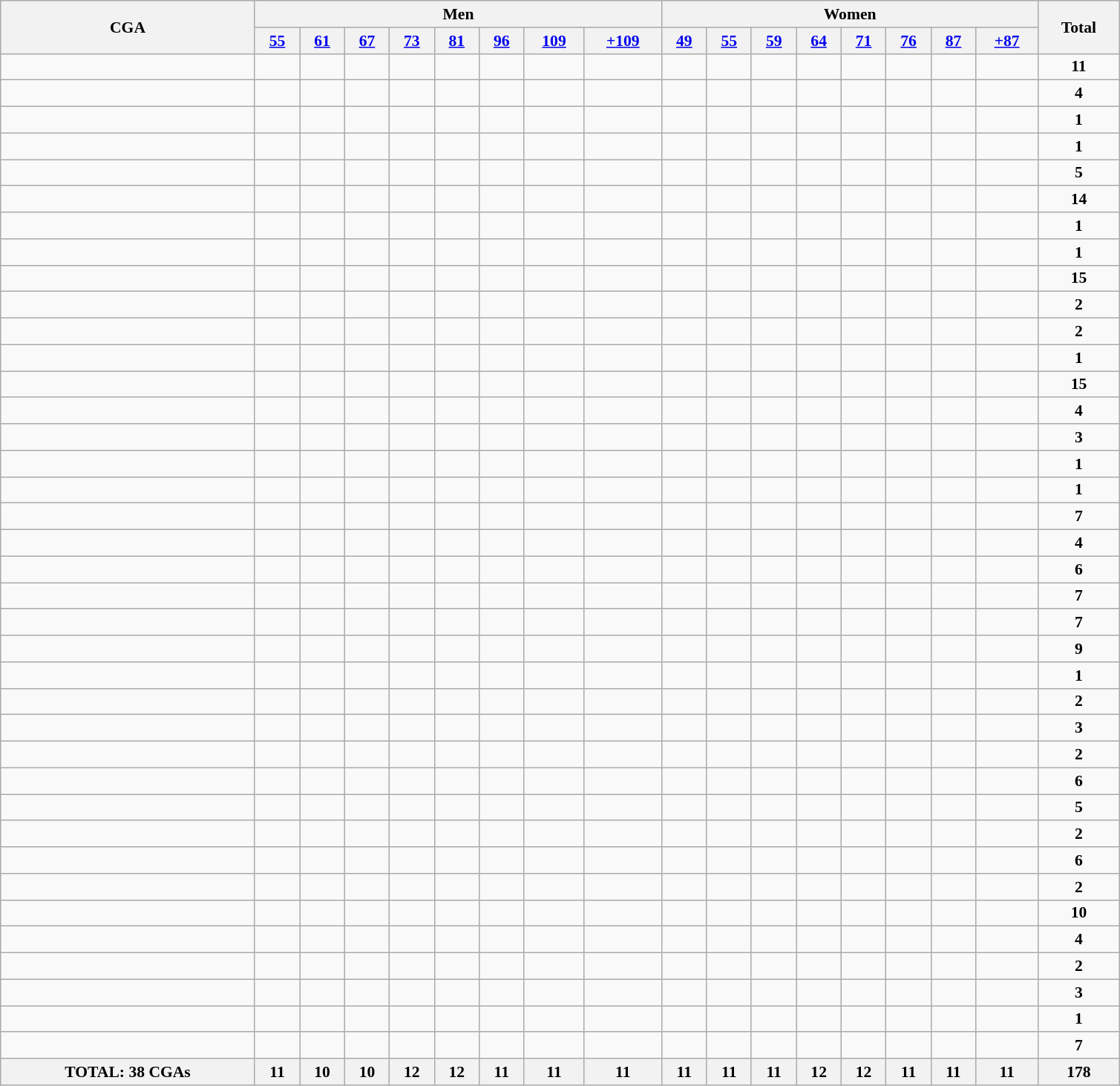<table class="wikitable sortable" width=1006 style="text-align:center; font-size:90%">
<tr>
<th rowspan="2" align="left">CGA</th>
<th colspan="8">Men</th>
<th colspan="8">Women</th>
<th rowspan="2">Total</th>
</tr>
<tr>
<th><a href='#'>55</a></th>
<th><a href='#'>61</a></th>
<th><a href='#'>67</a></th>
<th><a href='#'>73</a></th>
<th><a href='#'>81</a></th>
<th><a href='#'>96</a></th>
<th><a href='#'>109</a></th>
<th><a href='#'>+109</a></th>
<th><a href='#'>49</a></th>
<th><a href='#'>55</a></th>
<th><a href='#'>59</a></th>
<th><a href='#'>64</a></th>
<th><a href='#'>71</a></th>
<th><a href='#'>76</a></th>
<th><a href='#'>87</a></th>
<th><a href='#'>+87</a></th>
</tr>
<tr>
<td style="text-align:left;"></td>
<td></td>
<td></td>
<td></td>
<td></td>
<td></td>
<td></td>
<td></td>
<td></td>
<td></td>
<td></td>
<td></td>
<td></td>
<td></td>
<td></td>
<td></td>
<td></td>
<td><strong>11</strong></td>
</tr>
<tr>
<td style="text-align:left;"></td>
<td></td>
<td></td>
<td></td>
<td></td>
<td></td>
<td></td>
<td></td>
<td></td>
<td></td>
<td></td>
<td></td>
<td></td>
<td></td>
<td></td>
<td></td>
<td></td>
<td><strong>4</strong></td>
</tr>
<tr>
<td style="text-align:left;"></td>
<td></td>
<td></td>
<td></td>
<td></td>
<td></td>
<td></td>
<td></td>
<td></td>
<td></td>
<td></td>
<td></td>
<td></td>
<td></td>
<td></td>
<td></td>
<td></td>
<td><strong>1</strong></td>
</tr>
<tr>
<td style="text-align:left;"></td>
<td></td>
<td></td>
<td></td>
<td></td>
<td></td>
<td></td>
<td></td>
<td></td>
<td></td>
<td></td>
<td></td>
<td></td>
<td></td>
<td></td>
<td></td>
<td></td>
<td><strong>1</strong></td>
</tr>
<tr>
<td style="text-align:left;"></td>
<td></td>
<td></td>
<td></td>
<td></td>
<td></td>
<td></td>
<td></td>
<td></td>
<td></td>
<td></td>
<td></td>
<td></td>
<td></td>
<td></td>
<td></td>
<td></td>
<td><strong>5</strong></td>
</tr>
<tr>
<td style="text-align:left;"></td>
<td></td>
<td></td>
<td></td>
<td></td>
<td></td>
<td></td>
<td></td>
<td></td>
<td></td>
<td></td>
<td></td>
<td></td>
<td></td>
<td></td>
<td></td>
<td></td>
<td><strong>14</strong></td>
</tr>
<tr>
<td style="text-align:left;"></td>
<td></td>
<td></td>
<td></td>
<td></td>
<td></td>
<td></td>
<td></td>
<td></td>
<td></td>
<td></td>
<td></td>
<td></td>
<td></td>
<td></td>
<td></td>
<td></td>
<td><strong>1</strong></td>
</tr>
<tr>
<td style="text-align:left;"></td>
<td></td>
<td></td>
<td></td>
<td></td>
<td></td>
<td></td>
<td></td>
<td></td>
<td></td>
<td></td>
<td></td>
<td></td>
<td></td>
<td></td>
<td></td>
<td></td>
<td><strong>1</strong></td>
</tr>
<tr>
<td style="text-align:left;"></td>
<td></td>
<td></td>
<td></td>
<td></td>
<td></td>
<td></td>
<td></td>
<td></td>
<td></td>
<td></td>
<td></td>
<td></td>
<td></td>
<td></td>
<td></td>
<td></td>
<td><strong>15</strong></td>
</tr>
<tr>
<td style="text-align:left;"></td>
<td></td>
<td></td>
<td></td>
<td></td>
<td></td>
<td></td>
<td></td>
<td></td>
<td></td>
<td></td>
<td></td>
<td></td>
<td></td>
<td></td>
<td></td>
<td></td>
<td><strong>2</strong></td>
</tr>
<tr>
<td style="text-align:left;"></td>
<td></td>
<td></td>
<td></td>
<td></td>
<td></td>
<td></td>
<td></td>
<td></td>
<td></td>
<td></td>
<td></td>
<td></td>
<td></td>
<td></td>
<td></td>
<td></td>
<td><strong>2</strong></td>
</tr>
<tr>
<td style="text-align:left;"></td>
<td></td>
<td></td>
<td></td>
<td></td>
<td></td>
<td></td>
<td></td>
<td></td>
<td></td>
<td></td>
<td></td>
<td></td>
<td></td>
<td></td>
<td></td>
<td></td>
<td><strong>1</strong></td>
</tr>
<tr>
<td style="text-align:left;"></td>
<td></td>
<td></td>
<td></td>
<td></td>
<td></td>
<td></td>
<td></td>
<td></td>
<td></td>
<td></td>
<td></td>
<td></td>
<td></td>
<td></td>
<td></td>
<td></td>
<td><strong>15</strong></td>
</tr>
<tr>
<td style="text-align:left;"></td>
<td></td>
<td></td>
<td></td>
<td></td>
<td></td>
<td></td>
<td></td>
<td></td>
<td></td>
<td></td>
<td></td>
<td></td>
<td></td>
<td></td>
<td></td>
<td></td>
<td><strong>4</strong></td>
</tr>
<tr>
<td style="text-align:left;"></td>
<td></td>
<td></td>
<td></td>
<td></td>
<td></td>
<td></td>
<td></td>
<td></td>
<td></td>
<td></td>
<td></td>
<td></td>
<td></td>
<td></td>
<td></td>
<td></td>
<td><strong>3</strong></td>
</tr>
<tr>
<td style="text-align:left;"></td>
<td></td>
<td></td>
<td></td>
<td></td>
<td></td>
<td></td>
<td></td>
<td></td>
<td></td>
<td></td>
<td></td>
<td></td>
<td></td>
<td></td>
<td></td>
<td></td>
<td><strong>1</strong></td>
</tr>
<tr>
<td style="text-align:left;"></td>
<td></td>
<td></td>
<td></td>
<td></td>
<td></td>
<td></td>
<td></td>
<td></td>
<td></td>
<td></td>
<td></td>
<td></td>
<td></td>
<td></td>
<td></td>
<td></td>
<td><strong>1</strong></td>
</tr>
<tr>
<td style="text-align:left;"></td>
<td></td>
<td></td>
<td></td>
<td></td>
<td></td>
<td></td>
<td></td>
<td></td>
<td></td>
<td></td>
<td></td>
<td></td>
<td></td>
<td></td>
<td></td>
<td></td>
<td><strong>7</strong></td>
</tr>
<tr>
<td style="text-align:left;"></td>
<td></td>
<td></td>
<td></td>
<td></td>
<td></td>
<td></td>
<td></td>
<td></td>
<td></td>
<td></td>
<td></td>
<td></td>
<td></td>
<td></td>
<td></td>
<td></td>
<td><strong>4</strong></td>
</tr>
<tr>
<td style="text-align:left;"></td>
<td></td>
<td></td>
<td></td>
<td></td>
<td></td>
<td></td>
<td></td>
<td></td>
<td></td>
<td></td>
<td></td>
<td></td>
<td></td>
<td></td>
<td></td>
<td></td>
<td><strong>6</strong></td>
</tr>
<tr>
<td style="text-align:left;"></td>
<td></td>
<td></td>
<td></td>
<td></td>
<td></td>
<td></td>
<td></td>
<td></td>
<td></td>
<td></td>
<td></td>
<td></td>
<td></td>
<td></td>
<td></td>
<td></td>
<td><strong>7</strong></td>
</tr>
<tr>
<td style="text-align:left;"></td>
<td></td>
<td></td>
<td></td>
<td></td>
<td></td>
<td></td>
<td></td>
<td></td>
<td></td>
<td></td>
<td></td>
<td></td>
<td></td>
<td></td>
<td></td>
<td></td>
<td><strong>7</strong></td>
</tr>
<tr>
<td style="text-align:left;"></td>
<td></td>
<td></td>
<td></td>
<td></td>
<td></td>
<td></td>
<td></td>
<td></td>
<td></td>
<td></td>
<td></td>
<td></td>
<td></td>
<td></td>
<td></td>
<td></td>
<td><strong>9</strong></td>
</tr>
<tr>
<td style="text-align:left;"></td>
<td></td>
<td></td>
<td></td>
<td></td>
<td></td>
<td></td>
<td></td>
<td></td>
<td></td>
<td></td>
<td></td>
<td></td>
<td></td>
<td></td>
<td></td>
<td></td>
<td><strong>1</strong></td>
</tr>
<tr>
<td style="text-align:left;"></td>
<td></td>
<td></td>
<td></td>
<td></td>
<td></td>
<td></td>
<td></td>
<td></td>
<td></td>
<td></td>
<td></td>
<td></td>
<td></td>
<td></td>
<td></td>
<td></td>
<td><strong>2</strong></td>
</tr>
<tr>
<td style="text-align:left;"></td>
<td></td>
<td></td>
<td></td>
<td></td>
<td></td>
<td></td>
<td></td>
<td></td>
<td></td>
<td></td>
<td></td>
<td></td>
<td></td>
<td></td>
<td></td>
<td></td>
<td><strong>3</strong></td>
</tr>
<tr>
<td style="text-align:left;"></td>
<td></td>
<td></td>
<td></td>
<td></td>
<td></td>
<td></td>
<td></td>
<td></td>
<td></td>
<td></td>
<td></td>
<td></td>
<td></td>
<td></td>
<td></td>
<td></td>
<td><strong>2</strong></td>
</tr>
<tr>
<td style="text-align:left;"></td>
<td></td>
<td></td>
<td></td>
<td></td>
<td></td>
<td></td>
<td></td>
<td></td>
<td></td>
<td></td>
<td></td>
<td></td>
<td></td>
<td></td>
<td></td>
<td></td>
<td><strong>6</strong></td>
</tr>
<tr>
<td style="text-align:left;"></td>
<td></td>
<td></td>
<td></td>
<td></td>
<td></td>
<td></td>
<td></td>
<td></td>
<td></td>
<td></td>
<td></td>
<td></td>
<td></td>
<td></td>
<td></td>
<td></td>
<td><strong>5</strong></td>
</tr>
<tr>
<td style="text-align:left;"></td>
<td></td>
<td></td>
<td></td>
<td></td>
<td></td>
<td></td>
<td></td>
<td></td>
<td></td>
<td></td>
<td></td>
<td></td>
<td></td>
<td></td>
<td></td>
<td></td>
<td><strong>2</strong></td>
</tr>
<tr>
<td style="text-align:left;"></td>
<td></td>
<td></td>
<td></td>
<td></td>
<td></td>
<td></td>
<td></td>
<td></td>
<td></td>
<td></td>
<td></td>
<td></td>
<td></td>
<td></td>
<td></td>
<td></td>
<td><strong>6</strong></td>
</tr>
<tr>
<td style="text-align:left;"></td>
<td></td>
<td></td>
<td></td>
<td></td>
<td></td>
<td></td>
<td></td>
<td></td>
<td></td>
<td></td>
<td></td>
<td></td>
<td></td>
<td></td>
<td></td>
<td></td>
<td><strong>2</strong></td>
</tr>
<tr>
<td style="text-align:left;"></td>
<td></td>
<td></td>
<td></td>
<td></td>
<td></td>
<td></td>
<td></td>
<td></td>
<td></td>
<td></td>
<td></td>
<td></td>
<td></td>
<td></td>
<td></td>
<td></td>
<td><strong>10</strong></td>
</tr>
<tr>
<td style="text-align:left;"></td>
<td></td>
<td></td>
<td></td>
<td></td>
<td></td>
<td></td>
<td></td>
<td></td>
<td></td>
<td></td>
<td></td>
<td></td>
<td></td>
<td></td>
<td></td>
<td></td>
<td><strong>4</strong></td>
</tr>
<tr>
<td style="text-align:left;"></td>
<td></td>
<td></td>
<td></td>
<td></td>
<td></td>
<td></td>
<td></td>
<td></td>
<td></td>
<td></td>
<td></td>
<td></td>
<td></td>
<td></td>
<td></td>
<td></td>
<td><strong>2</strong></td>
</tr>
<tr>
<td style="text-align:left;"></td>
<td></td>
<td></td>
<td></td>
<td></td>
<td></td>
<td></td>
<td></td>
<td></td>
<td></td>
<td></td>
<td></td>
<td></td>
<td></td>
<td></td>
<td></td>
<td></td>
<td><strong>3</strong></td>
</tr>
<tr>
<td style="text-align:left;"></td>
<td></td>
<td></td>
<td></td>
<td></td>
<td></td>
<td></td>
<td></td>
<td></td>
<td></td>
<td></td>
<td></td>
<td></td>
<td></td>
<td></td>
<td></td>
<td></td>
<td><strong>1</strong></td>
</tr>
<tr>
<td style="text-align:left;"></td>
<td></td>
<td></td>
<td></td>
<td></td>
<td></td>
<td></td>
<td></td>
<td></td>
<td></td>
<td></td>
<td></td>
<td></td>
<td></td>
<td></td>
<td></td>
<td></td>
<td><strong>7</strong></td>
</tr>
<tr>
<th>TOTAL: 38 CGAs</th>
<th>11</th>
<th>10</th>
<th>10</th>
<th>12</th>
<th>12</th>
<th>11</th>
<th>11</th>
<th>11</th>
<th>11</th>
<th>11</th>
<th>11</th>
<th>12</th>
<th>12</th>
<th>11</th>
<th>11</th>
<th>11</th>
<th>178</th>
</tr>
</table>
